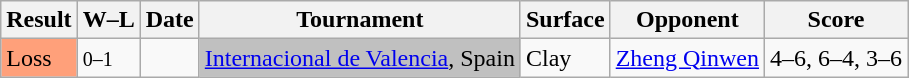<table class="sortable wikitable">
<tr>
<th>Result</th>
<th class="unsortable">W–L</th>
<th>Date</th>
<th>Tournament</th>
<th>Surface</th>
<th>Opponent</th>
<th class="unsortable">Score</th>
</tr>
<tr>
<td bgcolor=FFA07A>Loss</td>
<td><small>0–1</small></td>
<td><a href='#'></a></td>
<td bgcolor=silver><a href='#'>Internacional de Valencia</a>, Spain</td>
<td>Clay</td>
<td> <a href='#'>Zheng Qinwen</a></td>
<td>4–6, 6–4, 3–6</td>
</tr>
</table>
